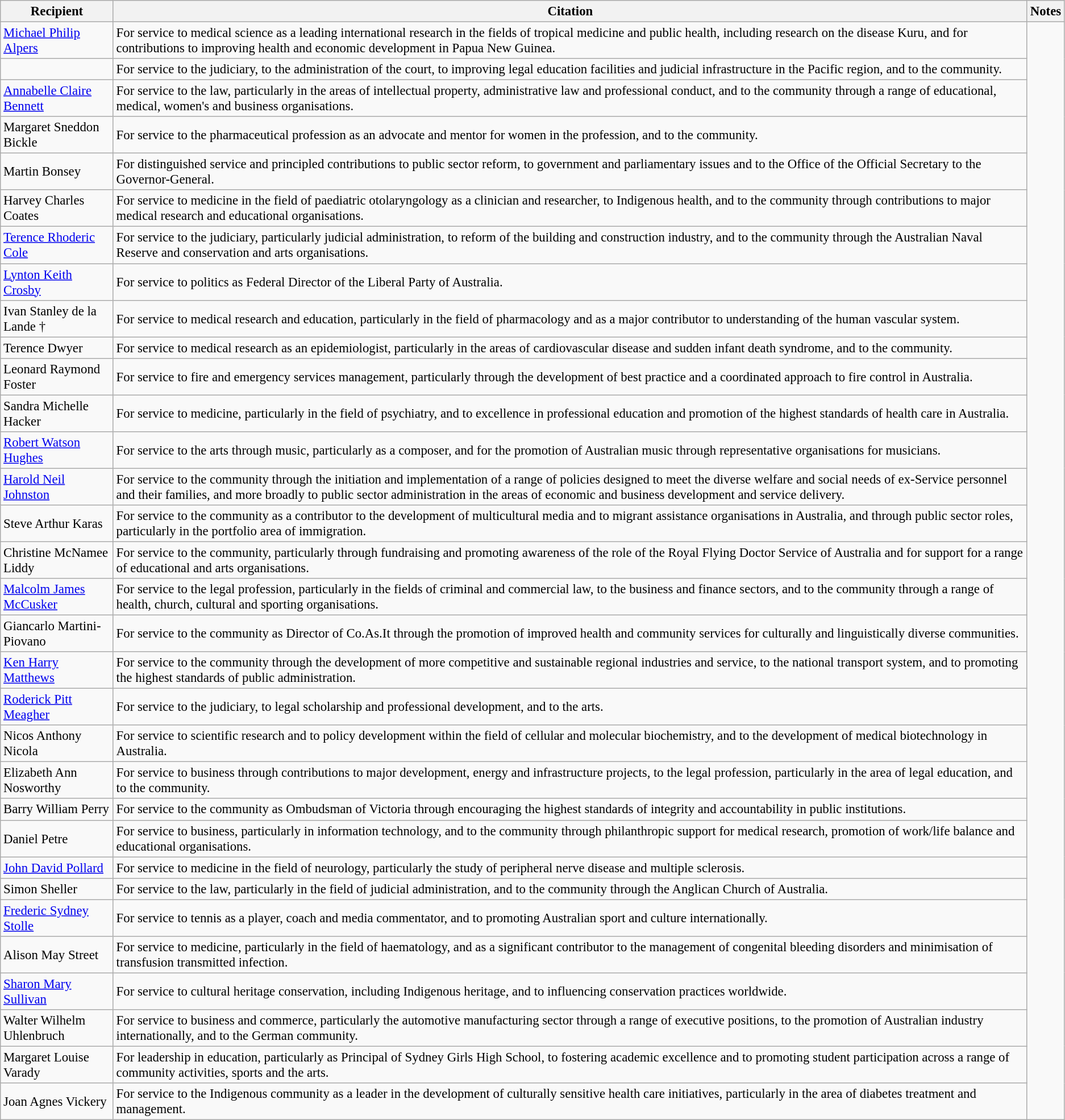<table class="wikitable" style="font-size:95%;">
<tr>
<th>Recipient</th>
<th>Citation</th>
<th>Notes</th>
</tr>
<tr>
<td> <a href='#'>Michael Philip Alpers</a></td>
<td>For service to medical science as a leading international research in the fields of tropical medicine and public health, including research on the disease Kuru, and for contributions to improving health and economic development in Papua New Guinea.</td>
<td rowspan=150></td>
</tr>
<tr>
<td></td>
<td>For service to the judiciary, to the administration of the court, to improving legal education facilities and judicial infrastructure in the Pacific region, and to the community.</td>
</tr>
<tr>
<td> <a href='#'>Annabelle Claire Bennett</a></td>
<td>For service to the law, particularly in the areas of intellectual property, administrative law and professional conduct, and to the community through a range of educational, medical, women's and business organisations.</td>
</tr>
<tr>
<td>Margaret Sneddon Bickle</td>
<td>For service to the pharmaceutical profession as an advocate and mentor for women in the profession, and to the community.</td>
</tr>
<tr>
<td>Martin Bonsey </td>
<td>For distinguished service and principled contributions to public sector reform, to government and parliamentary issues and to the Office of the Official Secretary to the Governor-General.</td>
</tr>
<tr>
<td> Harvey Charles Coates</td>
<td>For service to medicine in the field of paediatric otolaryngology as a clinician and researcher, to Indigenous health, and to the community through contributions to major medical research and educational organisations.</td>
</tr>
<tr>
<td> <a href='#'>Terence Rhoderic Cole</a> </td>
<td>For service to the judiciary, particularly judicial administration, to reform of the building and construction industry, and to the community through the Australian Naval Reserve and conservation and arts organisations.</td>
</tr>
<tr>
<td><a href='#'>Lynton Keith Crosby</a></td>
<td>For service to politics as Federal Director of the Liberal Party of Australia.</td>
</tr>
<tr>
<td> Ivan Stanley de la Lande †</td>
<td>For service to medical research and education, particularly in the field of pharmacology and as a major contributor to understanding of the human vascular system.</td>
</tr>
<tr>
<td> Terence Dwyer </td>
<td>For service to medical research as an epidemiologist, particularly in the areas of cardiovascular disease and sudden infant death syndrome, and to the community.</td>
</tr>
<tr>
<td>Leonard Raymond Foster</td>
<td>For service to fire and emergency services management, particularly through the development of best practice and a coordinated approach to fire control in Australia.</td>
</tr>
<tr>
<td> Sandra Michelle Hacker</td>
<td>For service to medicine, particularly in the field of psychiatry, and to excellence in professional education and promotion of the highest standards of health care in Australia.</td>
</tr>
<tr>
<td><a href='#'>Robert Watson Hughes</a> </td>
<td>For service to the arts through music, particularly as a composer, and for the promotion of Australian music through representative organisations for musicians.</td>
</tr>
<tr>
<td> <a href='#'>Harold Neil Johnston</a></td>
<td>For service to the community through the initiation and implementation of a range of policies designed to meet the diverse welfare and social needs of ex-Service personnel and their families, and more broadly to public sector administration in the areas of economic and business development and service delivery.</td>
</tr>
<tr>
<td>Steve Arthur Karas </td>
<td>For service to the community as a contributor to the development of multicultural media and to migrant assistance organisations in Australia, and through public sector roles, particularly in the portfolio area of immigration.</td>
</tr>
<tr>
<td>Christine McNamee Liddy</td>
<td>For service to the community, particularly through fundraising and promoting awareness of the role of the Royal Flying Doctor Service of Australia and for support for a range of educational and arts organisations.</td>
</tr>
<tr>
<td><a href='#'>Malcolm James McCusker</a> </td>
<td>For service to the legal profession, particularly in the fields of criminal and commercial law, to the business and finance sectors, and to the community through a range of health, church, cultural and sporting organisations.</td>
</tr>
<tr>
<td> Giancarlo Martini-Piovano</td>
<td>For service to the community as Director of Co.As.It through the promotion of improved health and community services for culturally and linguistically diverse communities.</td>
</tr>
<tr>
<td><a href='#'>Ken Harry Matthews</a></td>
<td>For service to the community through the development of more competitive and sustainable regional industries and service, to the national transport system, and to promoting the highest standards of public administration.</td>
</tr>
<tr>
<td> <a href='#'>Roderick Pitt Meagher</a> </td>
<td>For service to the judiciary, to legal scholarship and professional development, and to the arts.</td>
</tr>
<tr>
<td> Nicos Anthony Nicola</td>
<td>For service to scientific research and to policy development within the field of cellular and molecular biochemistry, and to the development of medical biotechnology in Australia.</td>
</tr>
<tr>
<td>Elizabeth Ann Nosworthy</td>
<td>For service to business through contributions to major development, energy and infrastructure projects, to the legal profession, particularly in the area of legal education, and to the community.</td>
</tr>
<tr>
<td> Barry William Perry</td>
<td>For service to the community as Ombudsman of Victoria through encouraging the highest standards of integrity and accountability in public institutions.</td>
</tr>
<tr>
<td>Daniel Petre</td>
<td>For service to business, particularly in information technology, and to the community through philanthropic support for medical research, promotion of work/life balance and educational organisations.</td>
</tr>
<tr>
<td> <a href='#'>John David Pollard</a></td>
<td>For service to medicine in the field of neurology, particularly the study of peripheral nerve disease and multiple sclerosis.</td>
</tr>
<tr>
<td> Simon Sheller</td>
<td>For service to the law, particularly in the field of judicial administration, and to the community through the Anglican Church of Australia.</td>
</tr>
<tr>
<td><a href='#'>Frederic Sydney Stolle</a></td>
<td>For service to tennis as a player, coach and media commentator, and to promoting Australian sport and culture internationally.</td>
</tr>
<tr>
<td> Alison May Street</td>
<td>For service to medicine, particularly in the field of haematology, and as a significant contributor to the management of congenital bleeding disorders and minimisation of transfusion transmitted infection.</td>
</tr>
<tr>
<td> <a href='#'>Sharon Mary Sullivan</a></td>
<td>For service to cultural heritage conservation, including Indigenous heritage, and to influencing conservation practices worldwide.</td>
</tr>
<tr>
<td> Walter Wilhelm Uhlenbruch </td>
<td>For service to business and commerce, particularly the automotive manufacturing sector through a range of executive positions, to the promotion of Australian industry internationally, and to the German community.</td>
</tr>
<tr>
<td>Margaret Louise Varady</td>
<td>For leadership in education, particularly as Principal of Sydney Girls High School, to fostering academic excellence and to promoting student participation across a range of community activities, sports and the arts.</td>
</tr>
<tr>
<td>Joan Agnes Vickery</td>
<td>For service to the Indigenous community as a leader in the development of culturally sensitive health care initiatives, particularly in the area of diabetes treatment and management.</td>
</tr>
</table>
